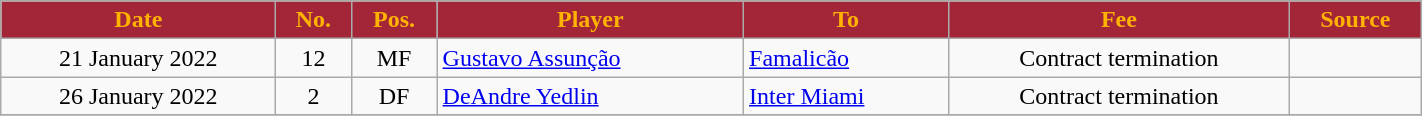<table class="wikitable sortable" style="text-align:center;width:75%;">
<tr>
<th scope="col" style="background-color:#A32638;color:#FFB300">Date</th>
<th scope="col" style="background-color:#A32638;color:#FFB300">No.</th>
<th scope="col" style="background-color:#A32638;color:#FFB300">Pos.</th>
<th scope="col" style="background-color:#A32638;color:#FFB300">Player</th>
<th scope="col" style="background-color:#A32638;color:#FFB300">To</th>
<th scope="col" style="background-color:#A32638;color:#FFB300" data-sort-type="currency">Fee</th>
<th scope="col" class="unsortable" style="background-color:#A32638;color:#FFB300">Source</th>
</tr>
<tr>
<td>21 January 2022</td>
<td>12</td>
<td>MF</td>
<td align=left> <a href='#'>Gustavo Assunção</a></td>
<td align=left> <a href='#'>Famalicão</a></td>
<td>Contract termination</td>
<td></td>
</tr>
<tr>
<td>26 January 2022</td>
<td>2</td>
<td>DF</td>
<td align=left> <a href='#'>DeAndre Yedlin</a></td>
<td align=left> <a href='#'>Inter Miami</a></td>
<td>Contract termination</td>
<td></td>
</tr>
<tr>
</tr>
</table>
